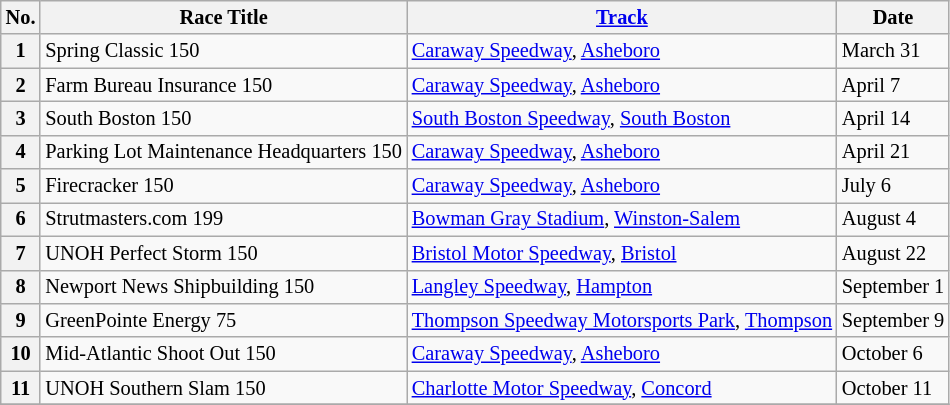<table class="wikitable" style="font-size:85%;">
<tr>
<th>No.</th>
<th>Race Title</th>
<th><a href='#'>Track</a></th>
<th>Date</th>
</tr>
<tr>
<th>1</th>
<td>Spring Classic 150</td>
<td><a href='#'>Caraway Speedway</a>, <a href='#'>Asheboro</a></td>
<td>March 31</td>
</tr>
<tr>
<th>2</th>
<td>Farm Bureau Insurance 150</td>
<td><a href='#'>Caraway Speedway</a>, <a href='#'>Asheboro</a></td>
<td>April 7</td>
</tr>
<tr>
<th>3</th>
<td>South Boston 150</td>
<td><a href='#'>South Boston Speedway</a>, <a href='#'>South Boston</a></td>
<td>April 14</td>
</tr>
<tr>
<th>4</th>
<td>Parking Lot Maintenance Headquarters 150</td>
<td><a href='#'>Caraway Speedway</a>, <a href='#'>Asheboro</a></td>
<td>April 21</td>
</tr>
<tr>
<th>5</th>
<td>Firecracker 150</td>
<td><a href='#'>Caraway Speedway</a>, <a href='#'>Asheboro</a></td>
<td>July 6</td>
</tr>
<tr>
<th>6</th>
<td>Strutmasters.com 199</td>
<td><a href='#'>Bowman Gray Stadium</a>, <a href='#'>Winston-Salem</a></td>
<td>August 4</td>
</tr>
<tr>
<th>7</th>
<td>UNOH Perfect Storm 150</td>
<td><a href='#'>Bristol Motor Speedway</a>, <a href='#'>Bristol</a></td>
<td>August 22</td>
</tr>
<tr>
<th>8</th>
<td>Newport News Shipbuilding 150</td>
<td><a href='#'>Langley Speedway</a>, <a href='#'>Hampton</a></td>
<td>September 1</td>
</tr>
<tr>
<th>9</th>
<td>GreenPointe Energy 75</td>
<td><a href='#'>Thompson Speedway Motorsports Park</a>, <a href='#'>Thompson</a></td>
<td>September 9</td>
</tr>
<tr>
<th>10</th>
<td>Mid-Atlantic Shoot Out 150</td>
<td><a href='#'>Caraway Speedway</a>, <a href='#'>Asheboro</a></td>
<td>October 6</td>
</tr>
<tr>
<th>11</th>
<td>UNOH Southern Slam 150</td>
<td><a href='#'>Charlotte Motor Speedway</a>, <a href='#'>Concord</a></td>
<td>October 11</td>
</tr>
<tr>
</tr>
</table>
